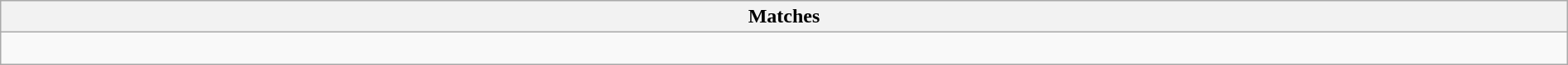<table class="wikitable collapsible collapsed" style="width:100%;">
<tr>
<th>Matches</th>
</tr>
<tr>
<td><br>




</td>
</tr>
</table>
